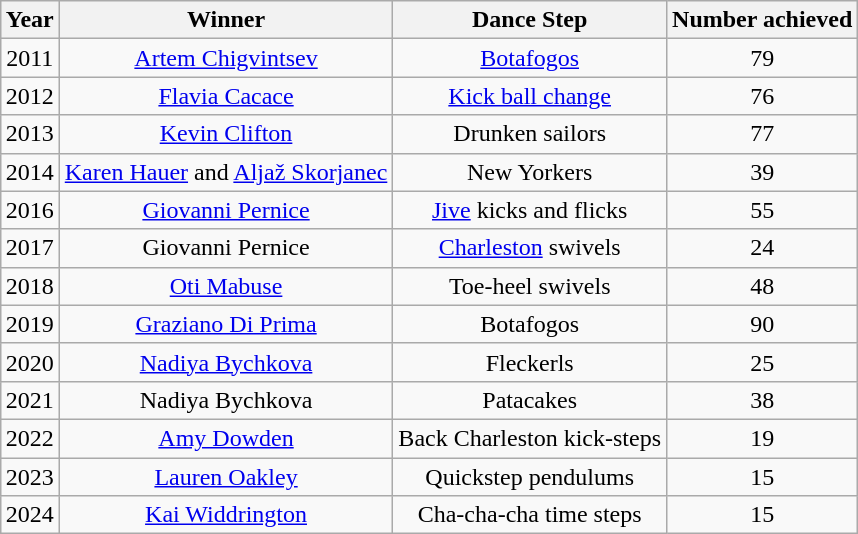<table class="wikitable sortable" style="margin:auto; text-align:center;">
<tr>
<th>Year</th>
<th class="unsortable">Winner</th>
<th class="unsortable">Dance Step</th>
<th>Number achieved</th>
</tr>
<tr>
<td>2011</td>
<td><a href='#'>Artem Chigvintsev</a></td>
<td><a href='#'>Botafogos</a></td>
<td>79</td>
</tr>
<tr>
<td>2012</td>
<td><a href='#'>Flavia Cacace</a></td>
<td><a href='#'>Kick ball change</a></td>
<td>76</td>
</tr>
<tr>
<td>2013</td>
<td><a href='#'>Kevin Clifton</a></td>
<td>Drunken sailors</td>
<td>77</td>
</tr>
<tr>
<td>2014</td>
<td><a href='#'>Karen Hauer</a> and <a href='#'>Aljaž Skorjanec</a></td>
<td>New Yorkers</td>
<td>39</td>
</tr>
<tr>
<td>2016</td>
<td><a href='#'>Giovanni Pernice</a></td>
<td><a href='#'>Jive</a> kicks and flicks</td>
<td>55</td>
</tr>
<tr>
<td>2017</td>
<td>Giovanni Pernice</td>
<td><a href='#'>Charleston</a> swivels</td>
<td>24</td>
</tr>
<tr>
<td>2018</td>
<td><a href='#'>Oti Mabuse</a></td>
<td>Toe-heel swivels</td>
<td>48</td>
</tr>
<tr>
<td>2019</td>
<td><a href='#'>Graziano Di Prima</a></td>
<td Botafogo (dance move)>Botafogos</td>
<td>90</td>
</tr>
<tr>
<td>2020</td>
<td><a href='#'>Nadiya Bychkova</a></td>
<td>Fleckerls</td>
<td>25</td>
</tr>
<tr>
<td>2021</td>
<td>Nadiya Bychkova</td>
<td>Patacakes</td>
<td>38</td>
</tr>
<tr>
<td>2022</td>
<td><a href='#'>Amy Dowden</a></td>
<td>Back Charleston kick-steps</td>
<td>19</td>
</tr>
<tr>
<td>2023</td>
<td><a href='#'>Lauren Oakley</a></td>
<td>Quickstep pendulums</td>
<td>15</td>
</tr>
<tr>
<td>2024</td>
<td><a href='#'>Kai Widdrington</a></td>
<td>Cha-cha-cha time steps</td>
<td>15</td>
</tr>
</table>
